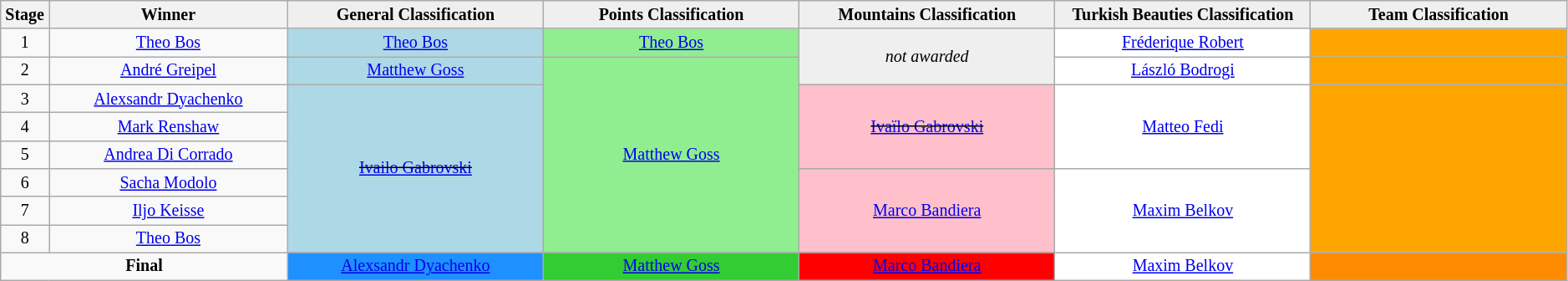<table class="wikitable" style="text-align: center; font-size:smaller;">
<tr>
<th style="width:1%;">Stage</th>
<th style="width:14%;">Winner</th>
<th style="background:#efefef; width:15%;">General Classification<br></th>
<th style="background:#efefef; width:15%;">Points Classification<br></th>
<th style="background:#efefef; width:15%;">Mountains Classification<br></th>
<th style="background:#efefef; width:15%;">Turkish Beauties Classification<br></th>
<th style="background:#efefef; width:15%;">Team Classification</th>
</tr>
<tr>
<td>1</td>
<td><a href='#'>Theo Bos</a></td>
<td style="background:lightblue;"><a href='#'>Theo Bos</a></td>
<td style="background:lightgreen;"><a href='#'>Theo Bos</a></td>
<td style="background:#EFEFEF;" rowspan="2"><em>not awarded</em></td>
<td style="background:white;"><a href='#'>Fréderique Robert</a></td>
<td style="background:orange;"></td>
</tr>
<tr>
<td>2</td>
<td><a href='#'>André Greipel</a></td>
<td style="background:lightblue;"><a href='#'>Matthew Goss</a></td>
<td style="background:lightgreen;" rowspan="7"><a href='#'>Matthew Goss</a></td>
<td style="background:white;"><a href='#'>László Bodrogi</a></td>
<td style="background:orange;"></td>
</tr>
<tr>
<td>3</td>
<td><a href='#'>Alexsandr Dyachenko</a></td>
<td style="background:lightblue;" rowspan="6"><s><a href='#'>Ivailo Gabrovski</a></s></td>
<td style="background:pink;" rowspan="3"><s><a href='#'>Ivaïlo Gabrovski</a></s></td>
<td style="background:white;" rowspan="3"><a href='#'>Matteo Fedi</a></td>
<td style="background:orange;" rowspan="6"></td>
</tr>
<tr>
<td>4</td>
<td><a href='#'>Mark Renshaw</a></td>
</tr>
<tr>
<td>5</td>
<td><a href='#'>Andrea Di Corrado</a></td>
</tr>
<tr>
<td>6</td>
<td><a href='#'>Sacha Modolo</a></td>
<td style="background:pink;" rowspan="3"><a href='#'>Marco Bandiera</a></td>
<td style="background:white;" rowspan="3"><a href='#'>Maxim Belkov</a></td>
</tr>
<tr>
<td>7</td>
<td><a href='#'>Iljo Keisse</a></td>
</tr>
<tr>
<td>8</td>
<td><a href='#'>Theo Bos</a></td>
</tr>
<tr>
<td colspan="2"><strong>Final</strong><br></td>
<td style="background:dodgerblue;"><a href='#'>Alexsandr Dyachenko</a></td>
<td style="background:limegreen;"><a href='#'>Matthew Goss</a></td>
<td style="background:red;"><a href='#'>Marco Bandiera</a></td>
<td style="background:white;"><a href='#'>Maxim Belkov</a></td>
<td style="background:darkorange;"></td>
</tr>
</table>
